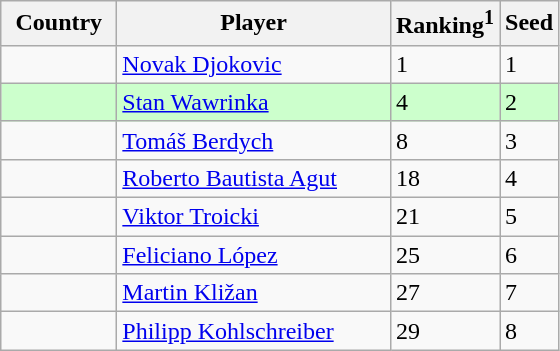<table class="sortable wikitable">
<tr>
<th width="70">Country</th>
<th width="175">Player</th>
<th>Ranking<sup>1</sup></th>
<th>Seed</th>
</tr>
<tr>
<td></td>
<td><a href='#'>Novak Djokovic</a></td>
<td>1</td>
<td>1</td>
</tr>
<tr style="background:#cfc;">
<td></td>
<td><a href='#'>Stan Wawrinka</a></td>
<td>4</td>
<td>2</td>
</tr>
<tr>
<td></td>
<td><a href='#'>Tomáš Berdych</a></td>
<td>8</td>
<td>3</td>
</tr>
<tr>
<td></td>
<td><a href='#'>Roberto Bautista Agut</a></td>
<td>18</td>
<td>4</td>
</tr>
<tr>
<td></td>
<td><a href='#'>Viktor Troicki</a></td>
<td>21</td>
<td>5</td>
</tr>
<tr>
<td></td>
<td><a href='#'>Feliciano López</a></td>
<td>25</td>
<td>6</td>
</tr>
<tr>
<td></td>
<td><a href='#'>Martin Kližan</a></td>
<td>27</td>
<td>7</td>
</tr>
<tr>
<td></td>
<td><a href='#'>Philipp Kohlschreiber</a></td>
<td>29</td>
<td>8</td>
</tr>
</table>
